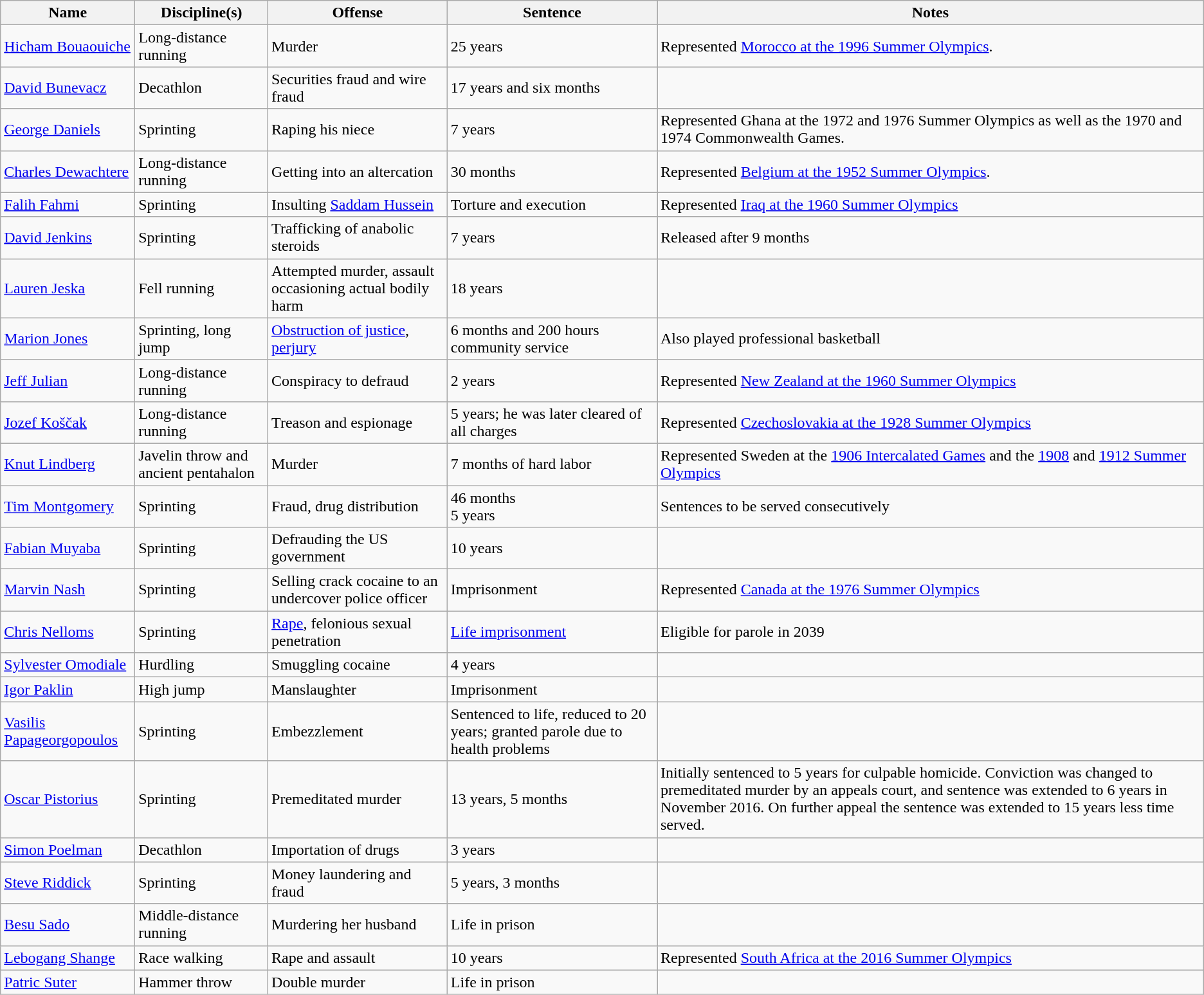<table class="wikitable">
<tr>
<th>Name</th>
<th>Discipline(s)</th>
<th>Offense</th>
<th>Sentence</th>
<th>Notes</th>
</tr>
<tr>
<td><a href='#'>Hicham Bouaouiche</a></td>
<td>Long-distance running</td>
<td>Murder</td>
<td>25 years</td>
<td>Represented <a href='#'>Morocco at the 1996 Summer Olympics</a>.</td>
</tr>
<tr>
<td><a href='#'>David Bunevacz</a></td>
<td>Decathlon</td>
<td>Securities fraud and wire fraud</td>
<td>17 years and six months</td>
<td></td>
</tr>
<tr>
<td><a href='#'>George Daniels</a></td>
<td>Sprinting</td>
<td>Raping his niece</td>
<td>7 years</td>
<td>Represented Ghana at the 1972 and 1976 Summer Olympics as well as the 1970 and 1974 Commonwealth Games.</td>
</tr>
<tr>
<td><a href='#'>Charles Dewachtere</a></td>
<td>Long-distance running</td>
<td>Getting into an altercation</td>
<td>30 months</td>
<td>Represented <a href='#'>Belgium at the 1952 Summer Olympics</a>.</td>
</tr>
<tr>
<td><a href='#'>Falih Fahmi</a></td>
<td>Sprinting</td>
<td>Insulting <a href='#'>Saddam Hussein</a></td>
<td>Torture and execution</td>
<td>Represented <a href='#'>Iraq at the 1960 Summer Olympics</a></td>
</tr>
<tr>
<td><a href='#'>David Jenkins</a></td>
<td>Sprinting</td>
<td>Trafficking of anabolic steroids</td>
<td>7 years</td>
<td>Released after 9 months</td>
</tr>
<tr>
<td><a href='#'>Lauren Jeska</a></td>
<td>Fell running</td>
<td>Attempted murder, assault occasioning actual bodily harm</td>
<td>18 years</td>
<td></td>
</tr>
<tr>
<td><a href='#'>Marion Jones</a></td>
<td>Sprinting, long jump</td>
<td><a href='#'>Obstruction of justice</a>, <a href='#'>perjury</a></td>
<td>6 months and 200 hours community service</td>
<td>Also played professional basketball</td>
</tr>
<tr>
<td><a href='#'>Jeff Julian</a></td>
<td>Long-distance running</td>
<td>Conspiracy to defraud</td>
<td>2 years</td>
<td>Represented <a href='#'>New Zealand at the 1960 Summer Olympics</a></td>
</tr>
<tr>
<td><a href='#'>Jozef Koščak</a></td>
<td>Long-distance running</td>
<td>Treason and espionage</td>
<td>5 years; he was later cleared of all charges</td>
<td>Represented <a href='#'>Czechoslovakia at the 1928 Summer Olympics</a></td>
</tr>
<tr>
<td><a href='#'>Knut Lindberg</a></td>
<td>Javelin throw and ancient pentahalon</td>
<td>Murder</td>
<td>7 months of hard labor</td>
<td>Represented Sweden at the <a href='#'>1906 Intercalated Games</a> and the <a href='#'>1908</a> and <a href='#'>1912 Summer Olympics</a></td>
</tr>
<tr>
<td><a href='#'>Tim Montgomery</a></td>
<td>Sprinting</td>
<td>Fraud, drug distribution</td>
<td>46 months<br>5 years</td>
<td>Sentences to be served consecutively</td>
</tr>
<tr>
<td><a href='#'>Fabian Muyaba</a></td>
<td>Sprinting</td>
<td>Defrauding the US government</td>
<td>10 years</td>
<td></td>
</tr>
<tr>
<td><a href='#'>Marvin Nash</a></td>
<td>Sprinting</td>
<td>Selling crack cocaine to an undercover police officer</td>
<td>Imprisonment</td>
<td>Represented <a href='#'>Canada at the 1976 Summer Olympics</a></td>
</tr>
<tr>
<td><a href='#'>Chris Nelloms</a></td>
<td>Sprinting</td>
<td><a href='#'>Rape</a>, felonious sexual penetration</td>
<td><a href='#'>Life imprisonment</a></td>
<td>Eligible for parole in 2039</td>
</tr>
<tr>
<td><a href='#'>Sylvester Omodiale</a></td>
<td>Hurdling</td>
<td>Smuggling cocaine</td>
<td>4 years</td>
<td></td>
</tr>
<tr>
<td><a href='#'>Igor Paklin</a></td>
<td>High jump</td>
<td>Manslaughter</td>
<td>Imprisonment</td>
<td></td>
</tr>
<tr>
<td><a href='#'>Vasilis Papageorgopoulos</a></td>
<td>Sprinting</td>
<td>Embezzlement</td>
<td>Sentenced to life, reduced to 20 years; granted parole due to health problems</td>
<td></td>
</tr>
<tr>
<td><a href='#'>Oscar Pistorius</a></td>
<td>Sprinting</td>
<td>Premeditated murder</td>
<td>13 years, 5 months</td>
<td>Initially sentenced to 5 years for culpable homicide. Conviction was changed to premeditated murder by an appeals court, and sentence was extended to 6 years in November 2016. On further appeal the sentence was extended to 15 years less time served.</td>
</tr>
<tr>
<td><a href='#'>Simon Poelman</a></td>
<td>Decathlon</td>
<td>Importation of drugs</td>
<td>3 years</td>
<td></td>
</tr>
<tr>
<td><a href='#'>Steve Riddick</a></td>
<td>Sprinting</td>
<td>Money laundering and fraud</td>
<td>5 years, 3 months</td>
<td></td>
</tr>
<tr>
<td><a href='#'>Besu Sado</a></td>
<td>Middle-distance running</td>
<td>Murdering her husband</td>
<td>Life in prison</td>
<td></td>
</tr>
<tr>
<td><a href='#'>Lebogang Shange</a></td>
<td>Race walking</td>
<td>Rape and assault</td>
<td>10 years</td>
<td>Represented <a href='#'>South Africa at the 2016 Summer Olympics</a></td>
</tr>
<tr>
<td><a href='#'>Patric Suter</a></td>
<td>Hammer throw</td>
<td>Double murder</td>
<td>Life in prison</td>
<td></td>
</tr>
</table>
